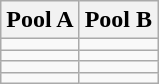<table class="wikitable">
<tr>
<th width=50%>Pool A</th>
<th width=50%>Pool B</th>
</tr>
<tr>
<td></td>
<td></td>
</tr>
<tr>
<td></td>
<td></td>
</tr>
<tr>
<td></td>
<td></td>
</tr>
<tr>
<td></td>
<td></td>
</tr>
</table>
